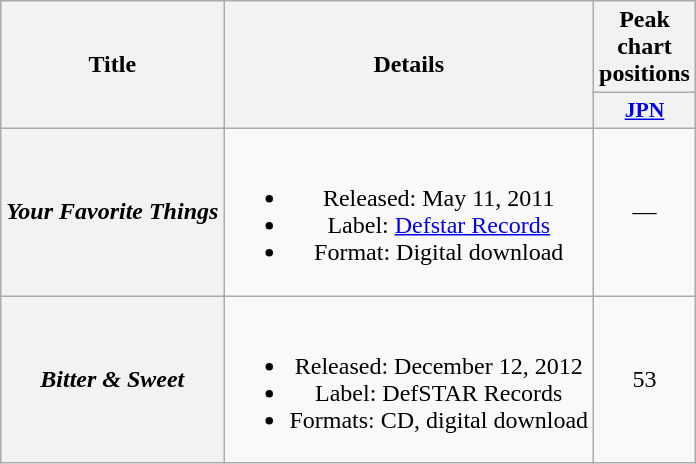<table class="wikitable plainrowheaders" style="text-align:center">
<tr>
<th scope="col" rowspan="2">Title</th>
<th scope="col" rowspan="2">Details</th>
<th scope="col">Peak chart positions</th>
</tr>
<tr>
<th scope="col" style="font-size:90%; width:2.5em"><a href='#'>JPN</a> <br></th>
</tr>
<tr>
<th scope="row"><em>Your Favorite Things</em></th>
<td><br><ul><li>Released: May 11, 2011</li><li>Label: <a href='#'>Defstar Records</a></li><li>Format: Digital download</li></ul></td>
<td align="center">—</td>
</tr>
<tr>
<th scope="row"><em>Bitter & Sweet</em></th>
<td><br><ul><li>Released: December 12, 2012</li><li>Label: DefSTAR Records</li><li>Formats: CD, digital download</li></ul></td>
<td align="center">53</td>
</tr>
</table>
